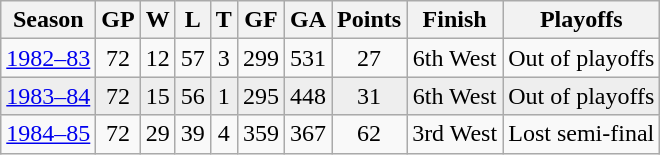<table class="wikitable">
<tr align="center">
<th>Season</th>
<th>GP</th>
<th>W</th>
<th>L</th>
<th>T</th>
<th>GF</th>
<th>GA</th>
<th>Points</th>
<th>Finish</th>
<th>Playoffs</th>
</tr>
<tr align="center">
<td><a href='#'>1982–83</a></td>
<td>72</td>
<td>12</td>
<td>57</td>
<td>3</td>
<td>299</td>
<td>531</td>
<td>27</td>
<td>6th West</td>
<td>Out of playoffs</td>
</tr>
<tr align="center" bgcolor="#eeeeee">
<td><a href='#'>1983–84</a></td>
<td>72</td>
<td>15</td>
<td>56</td>
<td>1</td>
<td>295</td>
<td>448</td>
<td>31</td>
<td>6th West</td>
<td>Out of playoffs</td>
</tr>
<tr align="center">
<td><a href='#'>1984–85</a></td>
<td>72</td>
<td>29</td>
<td>39</td>
<td>4</td>
<td>359</td>
<td>367</td>
<td>62</td>
<td>3rd West</td>
<td>Lost semi-final</td>
</tr>
</table>
